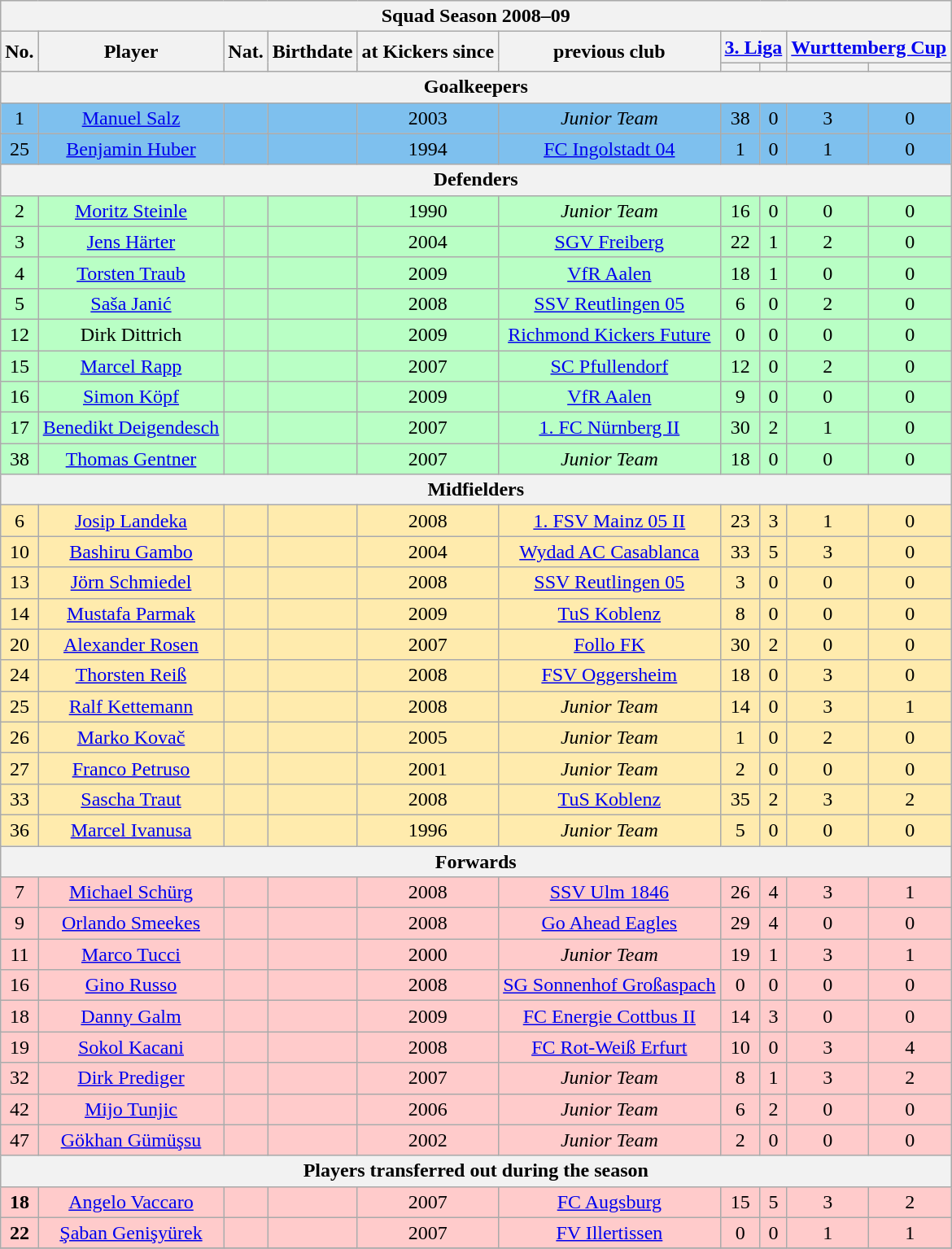<table class="wikitable">
<tr align="center" style="background:#DCDCDC">
<th colspan="12">Squad Season 2008–09</th>
</tr>
<tr align="center" style="background:#9C9C9C">
<th rowspan="2">No.</th>
<th rowspan="2">Player</th>
<th rowspan="2">Nat.</th>
<th rowspan="2">Birthdate</th>
<th rowspan="2">at Kickers since</th>
<th rowspan="2">previous club</th>
<th colspan="2"><a href='#'>3. Liga</a></th>
<th colspan="2"><a href='#'>Wurttemberg Cup</a></th>
</tr>
<tr style="background:#DCDCDC">
<th></th>
<th></th>
<th></th>
<th></th>
</tr>
<tr align="center" style="background:#DCDCDC">
<th colspan="12">Goalkeepers</th>
</tr>
<tr align="center" style="background:#7EC0EE">
<td>1</td>
<td><a href='#'>Manuel Salz</a></td>
<td></td>
<td></td>
<td>2003</td>
<td><em>Junior Team</em></td>
<td>38</td>
<td>0</td>
<td>3</td>
<td>0</td>
</tr>
<tr align="center" style="background:#7EC0EE">
<td>25</td>
<td><a href='#'>Benjamin Huber</a></td>
<td></td>
<td></td>
<td>1994</td>
<td><a href='#'>FC Ingolstadt 04</a></td>
<td>1</td>
<td>0</td>
<td>1</td>
<td>0</td>
</tr>
<tr align="center" style="background:#DCDCDC">
<th colspan="12">Defenders</th>
</tr>
<tr align="center" style="background:#B9FFC5">
<td>2</td>
<td><a href='#'>Moritz Steinle</a></td>
<td></td>
<td></td>
<td>1990</td>
<td><em>Junior Team</em></td>
<td>16</td>
<td>0</td>
<td>0</td>
<td>0</td>
</tr>
<tr align="center" style="background:#B9FFC5">
<td>3</td>
<td><a href='#'>Jens Härter</a></td>
<td></td>
<td></td>
<td>2004</td>
<td><a href='#'>SGV Freiberg</a></td>
<td>22</td>
<td>1</td>
<td>2</td>
<td>0</td>
</tr>
<tr align="center" style="background:#B9FFC5">
<td>4</td>
<td><a href='#'>Torsten Traub</a></td>
<td></td>
<td></td>
<td>2009</td>
<td><a href='#'>VfR Aalen</a></td>
<td>18</td>
<td>1</td>
<td>0</td>
<td>0</td>
</tr>
<tr align="center" style="background:#B9FFC5">
<td>5</td>
<td><a href='#'>Saša Janić</a></td>
<td></td>
<td></td>
<td>2008</td>
<td><a href='#'>SSV Reutlingen 05</a></td>
<td>6</td>
<td>0</td>
<td>2</td>
<td>0</td>
</tr>
<tr align="center" style="background:#B9FFC5">
<td>12</td>
<td>Dirk Dittrich</td>
<td></td>
<td></td>
<td>2009</td>
<td><a href='#'>Richmond Kickers Future</a></td>
<td>0</td>
<td>0</td>
<td>0</td>
<td>0</td>
</tr>
<tr align="center" style="background:#B9FFC5">
<td>15</td>
<td><a href='#'>Marcel Rapp</a></td>
<td></td>
<td></td>
<td>2007</td>
<td><a href='#'>SC Pfullendorf</a></td>
<td>12</td>
<td>0</td>
<td>2</td>
<td>0</td>
</tr>
<tr align="center" style="background:#B9FFC5">
<td>16</td>
<td><a href='#'>Simon Köpf</a></td>
<td></td>
<td></td>
<td>2009</td>
<td><a href='#'>VfR Aalen</a></td>
<td>9</td>
<td>0</td>
<td>0</td>
<td>0</td>
</tr>
<tr align="center" style="background:#B9FFC5">
<td>17</td>
<td><a href='#'>Benedikt Deigendesch</a></td>
<td></td>
<td></td>
<td>2007</td>
<td><a href='#'>1. FC Nürnberg II</a></td>
<td>30</td>
<td>2</td>
<td>1</td>
<td>0</td>
</tr>
<tr align="center" style="background:#B9FFC5">
<td>38</td>
<td><a href='#'>Thomas Gentner</a></td>
<td></td>
<td></td>
<td>2007</td>
<td><em>Junior Team</em></td>
<td>18</td>
<td>0</td>
<td>0</td>
<td>0</td>
</tr>
<tr align="center" style="background:#DCDCDC">
<th colspan="12">Midfielders</th>
</tr>
<tr align="center" style="background:#FFEBAD">
<td>6</td>
<td><a href='#'>Josip Landeka</a></td>
<td></td>
<td></td>
<td>2008</td>
<td><a href='#'>1. FSV Mainz 05 II</a></td>
<td>23</td>
<td>3</td>
<td>1</td>
<td>0</td>
</tr>
<tr align="center" style="background:#FFEBAD">
<td>10</td>
<td><a href='#'>Bashiru Gambo</a></td>
<td></td>
<td></td>
<td>2004</td>
<td><a href='#'>Wydad AC Casablanca</a></td>
<td>33</td>
<td>5</td>
<td>3</td>
<td>0</td>
</tr>
<tr align="center" style="background:#FFEBAD">
<td>13</td>
<td><a href='#'>Jörn Schmiedel</a></td>
<td></td>
<td></td>
<td>2008</td>
<td><a href='#'>SSV Reutlingen 05</a></td>
<td>3</td>
<td>0</td>
<td>0</td>
<td>0</td>
</tr>
<tr align="center" style="background:#FFEBAD">
<td>14</td>
<td><a href='#'>Mustafa Parmak</a></td>
<td></td>
<td></td>
<td>2009</td>
<td><a href='#'>TuS Koblenz</a></td>
<td>8</td>
<td>0</td>
<td>0</td>
<td>0</td>
</tr>
<tr align="center" style="background:#FFEBAD">
<td>20</td>
<td><a href='#'>Alexander Rosen</a></td>
<td></td>
<td></td>
<td>2007</td>
<td><a href='#'>Follo FK</a></td>
<td>30</td>
<td>2</td>
<td>0</td>
<td>0</td>
</tr>
<tr align="center" style="background:#FFEBAD">
<td>24</td>
<td><a href='#'>Thorsten Reiß</a></td>
<td></td>
<td></td>
<td>2008</td>
<td><a href='#'>FSV Oggersheim</a></td>
<td>18</td>
<td>0</td>
<td>3</td>
<td>0</td>
</tr>
<tr align="center" style="background:#FFEBAD">
<td>25</td>
<td><a href='#'>Ralf Kettemann</a></td>
<td></td>
<td></td>
<td>2008</td>
<td><em>Junior Team</em></td>
<td>14</td>
<td>0</td>
<td>3</td>
<td>1</td>
</tr>
<tr align="center" style="background:#FFEBAD">
<td>26</td>
<td><a href='#'>Marko Kovač</a></td>
<td></td>
<td></td>
<td>2005</td>
<td><em>Junior Team</em></td>
<td>1</td>
<td>0</td>
<td>2</td>
<td>0</td>
</tr>
<tr align="center" style="background:#FFEBAD">
<td>27</td>
<td><a href='#'>Franco Petruso</a></td>
<td></td>
<td></td>
<td>2001</td>
<td><em>Junior Team</em></td>
<td>2</td>
<td>0</td>
<td>0</td>
<td>0</td>
</tr>
<tr align="center" style="background:#FFEBAD">
<td>33</td>
<td><a href='#'>Sascha Traut</a></td>
<td></td>
<td></td>
<td>2008</td>
<td><a href='#'>TuS Koblenz</a></td>
<td>35</td>
<td>2</td>
<td>3</td>
<td>2</td>
</tr>
<tr align="center" style="background:#FFEBAD">
<td>36</td>
<td><a href='#'>Marcel Ivanusa</a></td>
<td></td>
<td></td>
<td>1996</td>
<td><em>Junior Team</em></td>
<td>5</td>
<td>0</td>
<td>0</td>
<td>0</td>
</tr>
<tr align="center" style="background:#DCDCDC">
<th colspan="12">Forwards</th>
</tr>
<tr align="center" style="background:#FFCBCB">
<td>7</td>
<td><a href='#'>Michael Schürg</a></td>
<td></td>
<td></td>
<td>2008</td>
<td><a href='#'>SSV Ulm 1846</a></td>
<td>26</td>
<td>4</td>
<td>3</td>
<td>1</td>
</tr>
<tr align="center" style="background:#FFCBCB">
<td>9</td>
<td><a href='#'>Orlando Smeekes</a></td>
<td></td>
<td></td>
<td>2008</td>
<td><a href='#'>Go Ahead Eagles</a></td>
<td>29</td>
<td>4</td>
<td>0</td>
<td>0</td>
</tr>
<tr align="center" style="background:#FFCBCB">
<td>11</td>
<td><a href='#'>Marco Tucci</a></td>
<td></td>
<td></td>
<td>2000</td>
<td><em>Junior Team</em></td>
<td>19</td>
<td>1</td>
<td>3</td>
<td>1</td>
</tr>
<tr align="center" style="background:#FFCBCB">
<td>16</td>
<td><a href='#'>Gino Russo</a></td>
<td></td>
<td></td>
<td>2008</td>
<td><a href='#'>SG Sonnenhof Großaspach</a></td>
<td>0</td>
<td>0</td>
<td>0</td>
<td>0</td>
</tr>
<tr align="center" style="background:#FFCBCB">
<td>18</td>
<td><a href='#'>Danny Galm</a></td>
<td></td>
<td></td>
<td>2009</td>
<td><a href='#'>FC Energie Cottbus II</a></td>
<td>14</td>
<td>3</td>
<td>0</td>
<td>0</td>
</tr>
<tr align="center" style="background:#FFCBCB">
<td>19</td>
<td><a href='#'>Sokol Kacani</a></td>
<td></td>
<td></td>
<td>2008</td>
<td><a href='#'>FC Rot-Weiß Erfurt</a></td>
<td>10</td>
<td>0</td>
<td>3</td>
<td>4</td>
</tr>
<tr align="center" style="background:#FFCBCB">
<td>32</td>
<td><a href='#'>Dirk Prediger</a></td>
<td></td>
<td></td>
<td>2007</td>
<td><em>Junior Team</em></td>
<td>8</td>
<td>1</td>
<td>3</td>
<td>2</td>
</tr>
<tr align="center" style="background:#FFCBCB">
<td>42</td>
<td><a href='#'>Mijo Tunjic</a></td>
<td></td>
<td></td>
<td>2006</td>
<td><em>Junior Team</em></td>
<td>6</td>
<td>2</td>
<td>0</td>
<td>0</td>
</tr>
<tr align="center" style="background:#FFCBCB">
<td>47</td>
<td><a href='#'>Gökhan Gümüşsu</a></td>
<td></td>
<td></td>
<td>2002</td>
<td><em>Junior Team</em></td>
<td>2</td>
<td>0</td>
<td>0</td>
<td>0</td>
</tr>
<tr style="text-align:center; background:#dcdcdc;">
<th colspan="12">Players transferred out during the season</th>
</tr>
<tr align="center" style="background:#FFCBCB">
<td><strong>18</strong></td>
<td><a href='#'>Angelo Vaccaro</a></td>
<td></td>
<td></td>
<td>2007</td>
<td><a href='#'>FC Augsburg</a></td>
<td>15</td>
<td>5</td>
<td>3</td>
<td>2</td>
</tr>
<tr align="center" style="background:#FFCBCB">
<td><strong>22</strong></td>
<td><a href='#'>Şaban Genişyürek</a></td>
<td></td>
<td></td>
<td>2007</td>
<td><a href='#'>FV Illertissen</a></td>
<td>0</td>
<td>0</td>
<td>1</td>
<td>1</td>
</tr>
<tr>
</tr>
</table>
